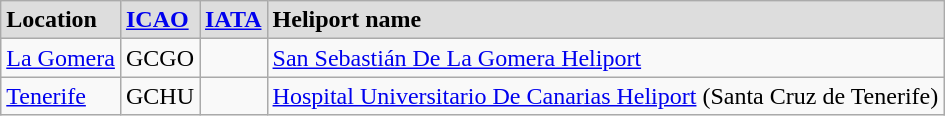<table class="wikitable sortable">
<tr style="vertical-align:baseline; font-weight:bold; background:#ddd;">
<td>Location</td>
<td><a href='#'>ICAO</a></td>
<td><a href='#'>IATA</a></td>
<td>Heliport name</td>
</tr>
<tr valign=top>
<td><a href='#'>La Gomera</a></td>
<td>GCGO</td>
<td></td>
<td><a href='#'>San Sebastián De La Gomera Heliport</a></td>
</tr>
<tr valign=top>
<td><a href='#'>Tenerife</a></td>
<td>GCHU</td>
<td></td>
<td><a href='#'>Hospital Universitario De Canarias Heliport</a> (Santa Cruz de Tenerife) </td>
</tr>
</table>
